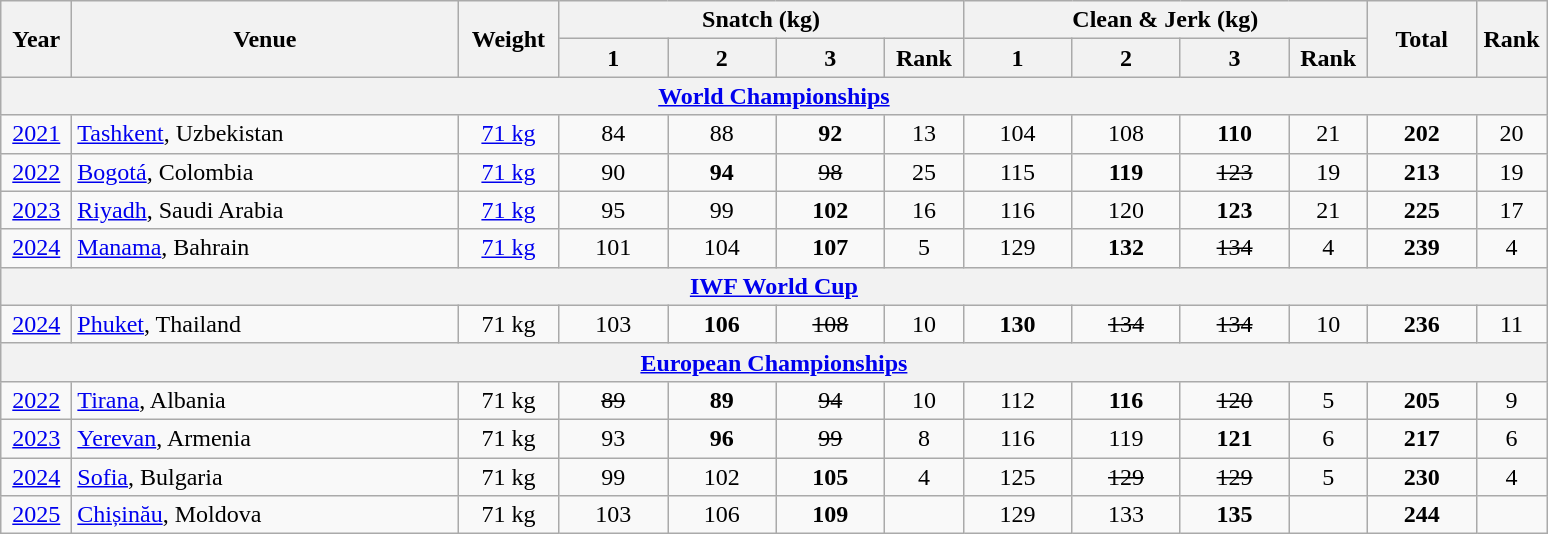<table class = "wikitable" style="text-align:center;">
<tr>
<th rowspan=2 width=40>Year</th>
<th rowspan=2 width=250>Venue</th>
<th rowspan=2 width=60>Weight</th>
<th colspan=4>Snatch (kg)</th>
<th colspan=4>Clean & Jerk (kg)</th>
<th rowspan=2 width=65>Total</th>
<th rowspan=2 width=40>Rank</th>
</tr>
<tr>
<th width=65>1</th>
<th width=65>2</th>
<th width=65>3</th>
<th width=45>Rank</th>
<th width=65>1</th>
<th width=65>2</th>
<th width=65>3</th>
<th width=45>Rank</th>
</tr>
<tr>
<th colspan=13><a href='#'>World Championships</a></th>
</tr>
<tr>
<td><a href='#'>2021</a></td>
<td align=left><a href='#'>Tashkent</a>, Uzbekistan</td>
<td><a href='#'>71 kg</a></td>
<td>84</td>
<td>88</td>
<td><strong>92</strong></td>
<td>13</td>
<td>104</td>
<td>108</td>
<td><strong>110</strong></td>
<td>21</td>
<td><strong>202</strong></td>
<td>20</td>
</tr>
<tr>
<td><a href='#'>2022</a></td>
<td align=left><a href='#'>Bogotá</a>, Colombia</td>
<td><a href='#'>71 kg</a></td>
<td>90</td>
<td><strong>94</strong></td>
<td><s>98</s></td>
<td>25</td>
<td>115</td>
<td><strong>119</strong></td>
<td><s>123</s></td>
<td>19</td>
<td><strong>213</strong></td>
<td>19</td>
</tr>
<tr>
<td><a href='#'>2023</a></td>
<td align=left><a href='#'>Riyadh</a>, Saudi Arabia</td>
<td><a href='#'>71 kg</a></td>
<td>95</td>
<td>99</td>
<td><strong>102</strong></td>
<td>16</td>
<td>116</td>
<td>120</td>
<td><strong>123</strong></td>
<td>21</td>
<td><strong>225</strong></td>
<td>17</td>
</tr>
<tr>
<td><a href='#'>2024</a></td>
<td align=left><a href='#'>Manama</a>, Bahrain</td>
<td><a href='#'>71 kg</a></td>
<td>101</td>
<td>104</td>
<td><strong>107</strong></td>
<td>5</td>
<td>129</td>
<td><strong>132</strong></td>
<td><s>134</s></td>
<td>4</td>
<td><strong>239</strong></td>
<td>4</td>
</tr>
<tr>
<th colspan=13><a href='#'>IWF World Cup</a></th>
</tr>
<tr>
<td><a href='#'>2024</a></td>
<td align=left><a href='#'>Phuket</a>, Thailand</td>
<td>71 kg</td>
<td>103</td>
<td><strong>106</strong></td>
<td><s>108</s></td>
<td>10</td>
<td><strong>130</strong></td>
<td><s>134</s></td>
<td><s>134</s></td>
<td>10</td>
<td><strong>236</strong></td>
<td>11</td>
</tr>
<tr>
<th colspan=13><a href='#'>European Championships</a></th>
</tr>
<tr>
<td><a href='#'>2022</a></td>
<td align=left><a href='#'>Tirana</a>, Albania</td>
<td>71 kg</td>
<td><s>89</s></td>
<td><strong>89</strong></td>
<td><s>94</s></td>
<td>10</td>
<td>112</td>
<td><strong>116</strong></td>
<td><s>120</s></td>
<td>5</td>
<td><strong>205</strong></td>
<td>9</td>
</tr>
<tr>
<td><a href='#'>2023</a></td>
<td align=left><a href='#'>Yerevan</a>, Armenia</td>
<td>71 kg</td>
<td>93</td>
<td><strong>96</strong></td>
<td><s>99</s></td>
<td>8</td>
<td>116</td>
<td>119</td>
<td><strong>121</strong></td>
<td>6</td>
<td><strong>217</strong></td>
<td>6</td>
</tr>
<tr>
<td><a href='#'>2024</a></td>
<td align=left><a href='#'>Sofia</a>, Bulgaria</td>
<td>71 kg</td>
<td>99</td>
<td>102</td>
<td><strong>105</strong></td>
<td>4</td>
<td>125</td>
<td><s>129</s></td>
<td><s>129</s></td>
<td>5</td>
<td><strong>230</strong></td>
<td>4</td>
</tr>
<tr>
<td><a href='#'>2025</a></td>
<td align="left"><a href='#'>Chișinău</a>, Moldova</td>
<td>71 kg</td>
<td>103</td>
<td>106</td>
<td><strong>109</strong></td>
<td></td>
<td>129</td>
<td>133</td>
<td><strong>135</strong></td>
<td></td>
<td><strong>244</strong></td>
<td></td>
</tr>
</table>
